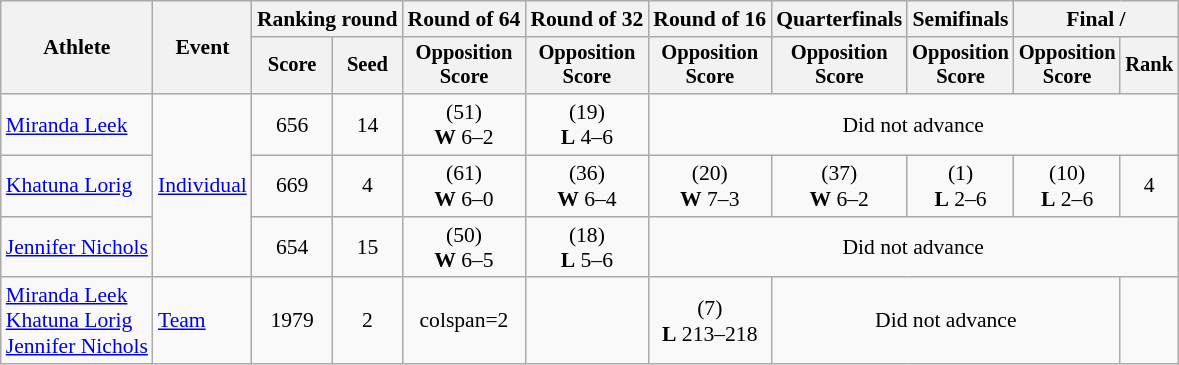<table class=wikitable style=font-size:90%;text-align:center>
<tr>
<th rowspan=2>Athlete</th>
<th rowspan=2>Event</th>
<th colspan=2>Ranking round</th>
<th>Round of 64</th>
<th>Round of 32</th>
<th>Round of 16</th>
<th>Quarterfinals</th>
<th>Semifinals</th>
<th colspan=2>Final / </th>
</tr>
<tr style=font-size:95%>
<th>Score</th>
<th>Seed</th>
<th>Opposition<br>Score</th>
<th>Opposition<br>Score</th>
<th>Opposition<br>Score</th>
<th>Opposition<br>Score</th>
<th>Opposition<br>Score</th>
<th>Opposition<br>Score</th>
<th>Rank</th>
</tr>
<tr>
<td align=left><a href='#'>Miranda Leek</a></td>
<td align=left rowspan=3><a href='#'>Individual</a></td>
<td>656</td>
<td>14</td>
<td> (51)<br><strong>W</strong> 6–2</td>
<td> (19)<br><strong>L</strong> 4–6</td>
<td colspan=5>Did not advance</td>
</tr>
<tr>
<td align=left><a href='#'>Khatuna Lorig</a></td>
<td>669</td>
<td>4</td>
<td> (61)<br><strong>W</strong> 6–0</td>
<td> (36)<br><strong>W</strong> 6–4</td>
<td> (20)<br><strong>W</strong> 7–3</td>
<td> (37)<br><strong>W</strong> 6–2</td>
<td> (1)<br><strong>L</strong> 2–6</td>
<td> (10)<br><strong>L</strong> 2–6</td>
<td>4</td>
</tr>
<tr>
<td align=left><a href='#'>Jennifer Nichols</a></td>
<td>654</td>
<td>15</td>
<td> (50)<br><strong>W</strong> 6–5</td>
<td> (18)<br><strong>L</strong> 5–6</td>
<td colspan=5>Did not advance</td>
</tr>
<tr>
<td align=left><a href='#'>Miranda Leek</a><br><a href='#'>Khatuna Lorig</a><br><a href='#'>Jennifer Nichols</a></td>
<td align=left><a href='#'>Team</a></td>
<td>1979</td>
<td>2</td>
<td>colspan=2 </td>
<td></td>
<td> (7)<br><strong>L</strong> 213–218</td>
<td colspan=3>Did not advance</td>
</tr>
</table>
